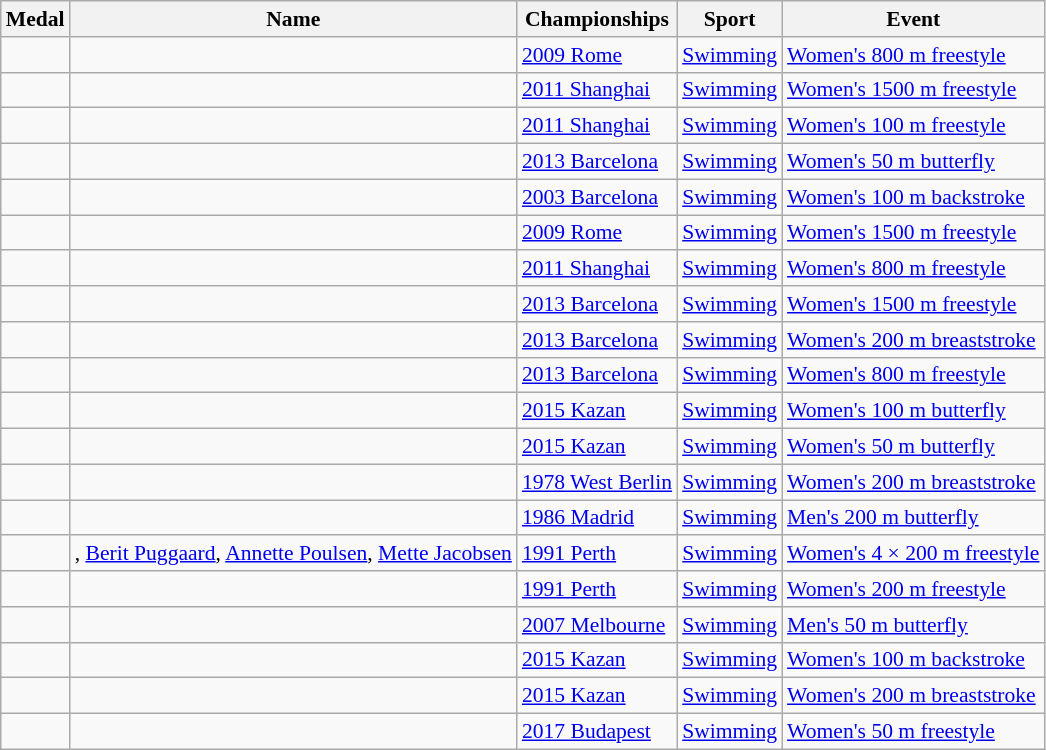<table class="wikitable sortable" style="font-size:90%;">
<tr>
<th>Medal</th>
<th>Name</th>
<th>Championships</th>
<th>Sport</th>
<th>Event</th>
</tr>
<tr>
<td></td>
<td></td>
<td><a href='#'>2009 Rome</a></td>
<td><a href='#'>Swimming</a></td>
<td><a href='#'>Women's 800 m freestyle</a></td>
</tr>
<tr>
<td></td>
<td></td>
<td><a href='#'>2011 Shanghai</a></td>
<td><a href='#'>Swimming</a></td>
<td><a href='#'>Women's 1500 m freestyle</a></td>
</tr>
<tr>
<td></td>
<td></td>
<td><a href='#'>2011 Shanghai</a></td>
<td><a href='#'>Swimming</a></td>
<td><a href='#'>Women's 100 m freestyle</a></td>
</tr>
<tr>
<td></td>
<td></td>
<td><a href='#'>2013 Barcelona</a></td>
<td><a href='#'>Swimming</a></td>
<td><a href='#'>Women's 50 m butterfly</a></td>
</tr>
<tr>
<td></td>
<td></td>
<td><a href='#'>2003 Barcelona</a></td>
<td><a href='#'>Swimming</a></td>
<td><a href='#'>Women's 100 m backstroke</a></td>
</tr>
<tr>
<td></td>
<td></td>
<td><a href='#'>2009 Rome</a></td>
<td><a href='#'>Swimming</a></td>
<td><a href='#'>Women's 1500 m freestyle</a></td>
</tr>
<tr>
<td></td>
<td></td>
<td><a href='#'>2011 Shanghai</a></td>
<td><a href='#'>Swimming</a></td>
<td><a href='#'>Women's 800 m freestyle</a></td>
</tr>
<tr>
<td></td>
<td></td>
<td><a href='#'>2013 Barcelona</a></td>
<td><a href='#'>Swimming</a></td>
<td><a href='#'>Women's 1500 m freestyle</a></td>
</tr>
<tr>
<td></td>
<td></td>
<td><a href='#'>2013 Barcelona</a></td>
<td><a href='#'>Swimming</a></td>
<td><a href='#'>Women's 200 m breaststroke</a></td>
</tr>
<tr>
<td></td>
<td></td>
<td><a href='#'>2013 Barcelona</a></td>
<td><a href='#'>Swimming</a></td>
<td><a href='#'>Women's 800 m freestyle</a></td>
</tr>
<tr>
<td></td>
<td></td>
<td><a href='#'>2015 Kazan</a></td>
<td><a href='#'>Swimming</a></td>
<td><a href='#'>Women's 100 m butterfly</a></td>
</tr>
<tr>
<td></td>
<td></td>
<td><a href='#'>2015 Kazan</a></td>
<td><a href='#'>Swimming</a></td>
<td><a href='#'>Women's 50 m butterfly</a></td>
</tr>
<tr>
<td></td>
<td></td>
<td><a href='#'>1978 West Berlin</a></td>
<td><a href='#'>Swimming</a></td>
<td><a href='#'>Women's 200 m breaststroke</a></td>
</tr>
<tr>
<td></td>
<td></td>
<td><a href='#'>1986 Madrid</a></td>
<td><a href='#'>Swimming</a></td>
<td><a href='#'>Men's 200 m butterfly</a></td>
</tr>
<tr>
<td></td>
<td>, <a href='#'>Berit Puggaard</a>, <a href='#'>Annette Poulsen</a>, <a href='#'>Mette Jacobsen</a></td>
<td><a href='#'>1991 Perth</a></td>
<td><a href='#'>Swimming</a></td>
<td><a href='#'>Women's 4 × 200 m freestyle</a></td>
</tr>
<tr>
<td></td>
<td></td>
<td><a href='#'>1991 Perth</a></td>
<td><a href='#'>Swimming</a></td>
<td><a href='#'>Women's 200 m freestyle</a></td>
</tr>
<tr>
<td></td>
<td></td>
<td><a href='#'>2007 Melbourne</a></td>
<td><a href='#'>Swimming</a></td>
<td><a href='#'>Men's 50 m butterfly</a></td>
</tr>
<tr>
<td></td>
<td></td>
<td><a href='#'>2015 Kazan</a></td>
<td><a href='#'>Swimming</a></td>
<td><a href='#'>Women's 100 m backstroke</a></td>
</tr>
<tr>
<td></td>
<td></td>
<td><a href='#'>2015 Kazan</a></td>
<td><a href='#'>Swimming</a></td>
<td><a href='#'>Women's 200 m breaststroke</a></td>
</tr>
<tr>
<td></td>
<td></td>
<td><a href='#'>2017 Budapest</a></td>
<td><a href='#'>Swimming</a></td>
<td><a href='#'>Women's 50 m freestyle</a></td>
</tr>
</table>
